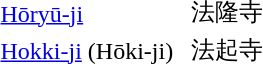<table>
<tr>
<td><a href='#'>Hōryū-ji</a></td>
<td>法隆寺</td>
</tr>
<tr>
<td><a href='#'>Hokki-ji</a> (Hōki-ji)  </td>
<td>法起寺</td>
</tr>
</table>
